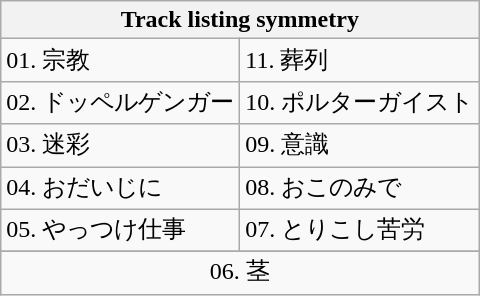<table class="wikitable floatright font-size:small">
<tr>
<th colspan="2">Track listing symmetry</th>
</tr>
<tr>
<td>01. 宗教<br></td>
<td>11. 葬列<br></td>
</tr>
<tr>
<td>02. ドッペルゲンガー<br></td>
<td>10. ポルターガイスト<br></td>
</tr>
<tr>
<td>03. 迷彩<br></td>
<td>09. 意識<br></td>
</tr>
<tr>
<td>04. おだいじに<br></td>
<td>08. おこのみで <br></td>
</tr>
<tr>
<td>05. やっつけ仕事<br></td>
<td>07. とりこし苦労<br></td>
</tr>
<tr>
</tr>
<tr>
<td colspan="2" align="center">06. 茎<br></td>
</tr>
</table>
